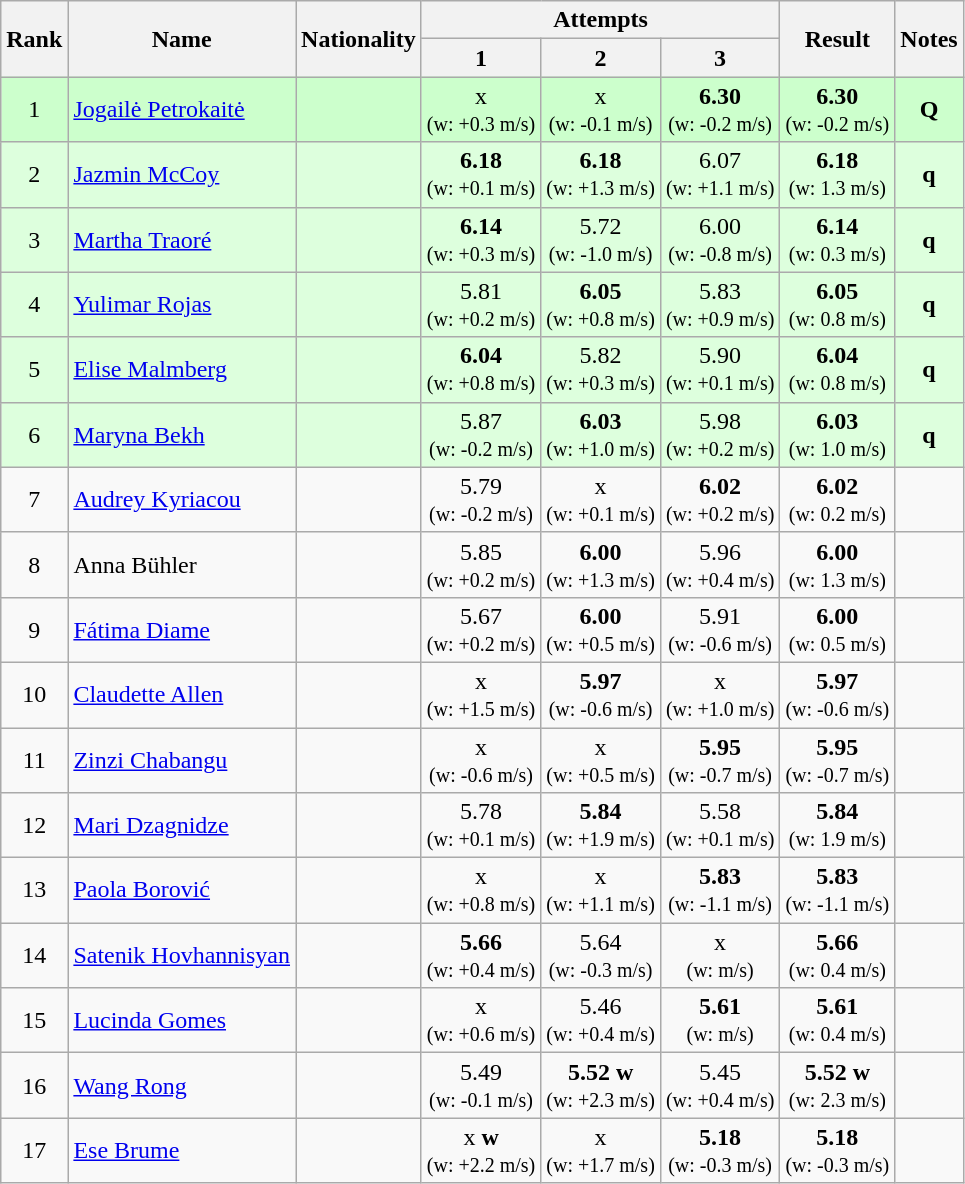<table class="wikitable sortable" style="text-align:center">
<tr>
<th rowspan=2>Rank</th>
<th rowspan=2>Name</th>
<th rowspan=2>Nationality</th>
<th colspan=3>Attempts</th>
<th rowspan=2>Result</th>
<th rowspan=2>Notes</th>
</tr>
<tr>
<th>1</th>
<th>2</th>
<th>3</th>
</tr>
<tr bgcolor=ccffcc>
<td>1</td>
<td align=left><a href='#'>Jogailė Petrokaitė</a></td>
<td align=left></td>
<td>x <br><small>(w: +0.3 m/s)</small></td>
<td>x <br><small>(w: -0.1 m/s)</small></td>
<td><strong>6.30</strong> <br><small>(w: -0.2 m/s)</small></td>
<td><strong>6.30</strong><br><small>(w: -0.2 m/s)</small></td>
<td><strong>Q</strong></td>
</tr>
<tr bgcolor=ddffdd>
<td>2</td>
<td align=left><a href='#'>Jazmin McCoy</a></td>
<td align=left></td>
<td><strong>6.18</strong> <br><small>(w: +0.1 m/s)</small></td>
<td><strong>6.18</strong> <br><small>(w: +1.3 m/s)</small></td>
<td>6.07 <br><small>(w: +1.1 m/s)</small></td>
<td><strong>6.18</strong><br><small>(w: 1.3 m/s)</small></td>
<td><strong>q</strong></td>
</tr>
<tr bgcolor=ddffdd>
<td>3</td>
<td align=left><a href='#'>Martha Traoré</a></td>
<td align=left></td>
<td><strong>6.14</strong> <br><small>(w: +0.3 m/s)</small></td>
<td>5.72 <br><small>(w: -1.0 m/s)</small></td>
<td>6.00 <br><small>(w: -0.8 m/s)</small></td>
<td><strong>6.14</strong><br><small>(w: 0.3 m/s)</small></td>
<td><strong>q</strong></td>
</tr>
<tr bgcolor=ddffdd>
<td>4</td>
<td align=left><a href='#'>Yulimar Rojas</a></td>
<td align=left></td>
<td>5.81 <br><small>(w: +0.2 m/s)</small></td>
<td><strong>6.05</strong> <br><small>(w: +0.8 m/s)</small></td>
<td>5.83 <br><small>(w: +0.9 m/s)</small></td>
<td><strong>6.05</strong><br><small>(w: 0.8 m/s)</small></td>
<td><strong>q</strong></td>
</tr>
<tr bgcolor=ddffdd>
<td>5</td>
<td align=left><a href='#'>Elise Malmberg</a></td>
<td align=left></td>
<td><strong>6.04</strong> <br><small>(w: +0.8 m/s)</small></td>
<td>5.82 <br><small>(w: +0.3 m/s)</small></td>
<td>5.90 <br><small>(w: +0.1 m/s)</small></td>
<td><strong>6.04</strong><br><small>(w: 0.8 m/s)</small></td>
<td><strong>q</strong></td>
</tr>
<tr bgcolor=ddffdd>
<td>6</td>
<td align=left><a href='#'>Maryna Bekh</a></td>
<td align=left></td>
<td>5.87 <br><small>(w: -0.2 m/s)</small></td>
<td><strong>6.03</strong> <br><small>(w: +1.0 m/s)</small></td>
<td>5.98 <br><small>(w: +0.2 m/s)</small></td>
<td><strong>6.03</strong><br><small>(w: 1.0 m/s)</small></td>
<td><strong>q</strong></td>
</tr>
<tr>
<td>7</td>
<td align=left><a href='#'>Audrey Kyriacou</a></td>
<td align=left></td>
<td>5.79 <br><small>(w: -0.2 m/s)</small></td>
<td>x <br><small>(w: +0.1 m/s)</small></td>
<td><strong>6.02</strong> <br><small>(w: +0.2 m/s)</small></td>
<td><strong>6.02</strong><br><small>(w: 0.2 m/s)</small></td>
<td></td>
</tr>
<tr>
<td>8</td>
<td align=left>Anna Bühler</td>
<td align=left></td>
<td>5.85 <br><small>(w: +0.2 m/s)</small></td>
<td><strong>6.00</strong> <br><small>(w: +1.3 m/s)</small></td>
<td>5.96 <br><small>(w: +0.4 m/s)</small></td>
<td><strong>6.00</strong><br><small>(w: 1.3 m/s)</small></td>
<td></td>
</tr>
<tr>
<td>9</td>
<td align=left><a href='#'>Fátima Diame</a></td>
<td align=left></td>
<td>5.67 <br><small>(w: +0.2 m/s)</small></td>
<td><strong>6.00</strong> <br><small>(w: +0.5 m/s)</small></td>
<td>5.91 <br><small>(w: -0.6 m/s)</small></td>
<td><strong>6.00</strong><br><small>(w: 0.5 m/s)</small></td>
<td></td>
</tr>
<tr>
<td>10</td>
<td align=left><a href='#'>Claudette Allen</a></td>
<td align=left></td>
<td>x <br><small>(w: +1.5 m/s)</small></td>
<td><strong>5.97</strong> <br><small>(w: -0.6 m/s)</small></td>
<td>x <br><small>(w: +1.0 m/s)</small></td>
<td><strong>5.97</strong><br><small>(w: -0.6 m/s)</small></td>
<td></td>
</tr>
<tr>
<td>11</td>
<td align=left><a href='#'>Zinzi Chabangu</a></td>
<td align=left></td>
<td>x <br><small>(w: -0.6 m/s)</small></td>
<td>x <br><small>(w: +0.5 m/s)</small></td>
<td><strong>5.95</strong> <br><small>(w: -0.7 m/s)</small></td>
<td><strong>5.95</strong><br><small>(w: -0.7 m/s)</small></td>
<td></td>
</tr>
<tr>
<td>12</td>
<td align=left><a href='#'>Mari Dzagnidze</a></td>
<td align=left></td>
<td>5.78 <br><small>(w: +0.1 m/s)</small></td>
<td><strong>5.84</strong> <br><small>(w: +1.9 m/s)</small></td>
<td>5.58 <br><small>(w: +0.1 m/s)</small></td>
<td><strong>5.84</strong><br><small>(w: 1.9 m/s)</small></td>
<td></td>
</tr>
<tr>
<td>13</td>
<td align=left><a href='#'>Paola Borović</a></td>
<td align=left></td>
<td>x <br><small>(w: +0.8 m/s)</small></td>
<td>x <br><small>(w: +1.1 m/s)</small></td>
<td><strong>5.83</strong> <br><small>(w: -1.1 m/s)</small></td>
<td><strong>5.83</strong><br><small>(w: -1.1 m/s)</small></td>
<td></td>
</tr>
<tr>
<td>14</td>
<td align=left><a href='#'>Satenik Hovhannisyan</a></td>
<td align=left></td>
<td><strong>5.66</strong> <br><small>(w: +0.4 m/s)</small></td>
<td>5.64 <br><small>(w: -0.3 m/s)</small></td>
<td>x <br><small>(w: m/s)</small></td>
<td><strong>5.66</strong><br><small>(w: 0.4 m/s)</small></td>
<td></td>
</tr>
<tr>
<td>15</td>
<td align=left><a href='#'>Lucinda Gomes</a></td>
<td align=left></td>
<td>x <br><small>(w: +0.6 m/s)</small></td>
<td>5.46 <br><small>(w: +0.4 m/s)</small></td>
<td><strong>5.61</strong> <br><small>(w: m/s)</small></td>
<td><strong>5.61</strong><br><small>(w: 0.4 m/s)</small></td>
<td></td>
</tr>
<tr>
<td>16</td>
<td align=left><a href='#'>Wang Rong</a></td>
<td align=left></td>
<td>5.49 <br><small>(w: -0.1 m/s)</small></td>
<td><strong>5.52</strong>  <strong>w</strong> <br><small>(w: +2.3 m/s)</small></td>
<td>5.45 <br><small>(w: +0.4 m/s)</small></td>
<td><strong>5.52</strong> <strong>w</strong><br><small>(w: 2.3 m/s)</small></td>
<td></td>
</tr>
<tr>
<td>17</td>
<td align=left><a href='#'>Ese Brume</a></td>
<td align=left></td>
<td>x  <strong>w</strong> <br><small>(w: +2.2 m/s)</small></td>
<td>x <br><small>(w: +1.7 m/s)</small></td>
<td><strong>5.18</strong> <br><small>(w: -0.3 m/s)</small></td>
<td><strong>5.18</strong><br><small>(w: -0.3 m/s)</small></td>
<td></td>
</tr>
</table>
